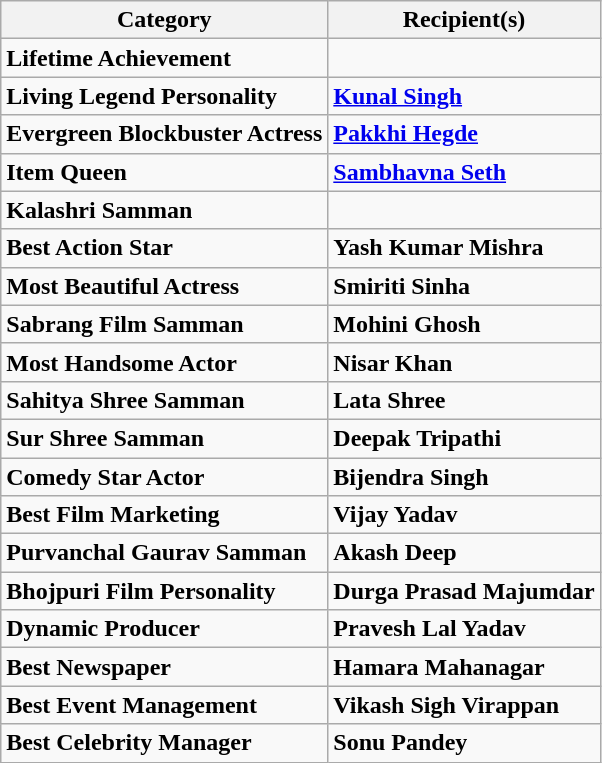<table class="wikitable">
<tr>
<th>Category</th>
<th>Recipient(s)</th>
</tr>
<tr>
<td><strong>Lifetime Achievement</strong></td>
<td><strong></strong></td>
</tr>
<tr>
<td><strong>Living Legend Personality</strong></td>
<td><strong><a href='#'>Kunal Singh</a></strong></td>
</tr>
<tr>
<td><strong>Evergreen Blockbuster Actress</strong></td>
<td><strong><a href='#'>Pakkhi Hegde</a></strong></td>
</tr>
<tr>
<td><strong>Item Queen</strong></td>
<td><strong><a href='#'>Sambhavna Seth</a></strong></td>
</tr>
<tr>
<td><strong>Kalashri Samman</strong></td>
<td><strong></strong></td>
</tr>
<tr>
<td><strong>Best Action Star</strong></td>
<td><strong>Yash Kumar Mishra</strong></td>
</tr>
<tr>
<td><strong>Most Beautiful Actress</strong></td>
<td><strong>Smiriti Sinha</strong></td>
</tr>
<tr>
<td><strong>Sabrang Film Samman</strong></td>
<td><strong>Mohini Ghosh</strong></td>
</tr>
<tr>
<td><strong>Most Handsome Actor</strong></td>
<td><strong>Nisar Khan</strong></td>
</tr>
<tr>
<td><strong>Sahitya Shree Samman</strong></td>
<td><strong>Lata Shree</strong></td>
</tr>
<tr>
<td><strong>Sur Shree Samman</strong></td>
<td><strong>Deepak Tripathi</strong></td>
</tr>
<tr>
<td><strong>Comedy Star Actor</strong></td>
<td><strong>Bijendra Singh</strong></td>
</tr>
<tr>
<td><strong>Best Film Marketing</strong></td>
<td><strong>Vijay Yadav</strong></td>
</tr>
<tr>
<td><strong>Purvanchal Gaurav Samman</strong></td>
<td><strong>Akash Deep</strong></td>
</tr>
<tr>
<td><strong>Bhojpuri Film Personality</strong></td>
<td><strong>Durga Prasad Majumdar</strong></td>
</tr>
<tr>
<td><strong>Dynamic Producer</strong></td>
<td><strong>Pravesh Lal Yadav</strong></td>
</tr>
<tr>
<td><strong>Best Newspaper</strong></td>
<td><strong>Hamara Mahanagar</strong></td>
</tr>
<tr>
<td><strong>Best Event Management</strong></td>
<td><strong>Vikash Sigh Virappan</strong></td>
</tr>
<tr>
<td><strong>Best Celebrity Manager</strong></td>
<td><strong>Sonu Pandey</strong></td>
</tr>
</table>
